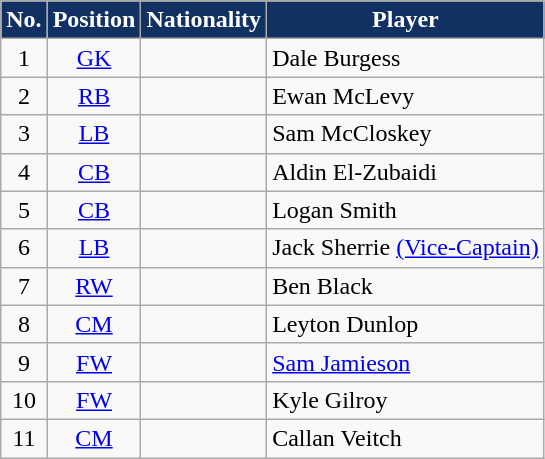<table class="wikitable" style="text-align: center">
<tr>
<th style="background:#123163; color:white;" scope="col">No.</th>
<th style="background:#123163; color:white;" scope="col">Position</th>
<th style="background:#123163; color:white;" scope="col">Nationality</th>
<th style="background:#123163; color:white;" scope="col">Player</th>
</tr>
<tr>
<td>1</td>
<td><a href='#'>GK</a></td>
<td></td>
<td align=left>Dale Burgess</td>
</tr>
<tr>
<td>2</td>
<td><a href='#'>RB</a></td>
<td></td>
<td align=left>Ewan McLevy</td>
</tr>
<tr>
<td>3</td>
<td><a href='#'>LB</a></td>
<td></td>
<td align=left>Sam McCloskey</td>
</tr>
<tr>
<td>4</td>
<td><a href='#'>CB</a></td>
<td></td>
<td align=left>Aldin El-Zubaidi</td>
</tr>
<tr>
<td>5</td>
<td><a href='#'>CB</a></td>
<td></td>
<td align=left>Logan Smith</td>
</tr>
<tr>
<td>6</td>
<td><a href='#'>LB</a></td>
<td></td>
<td align=left>Jack Sherrie <a href='#'>(Vice-Captain)</a></td>
</tr>
<tr>
<td>7</td>
<td><a href='#'>RW</a></td>
<td></td>
<td align=left>Ben Black</td>
</tr>
<tr>
<td>8</td>
<td><a href='#'>CM</a></td>
<td></td>
<td align=left>Leyton Dunlop</td>
</tr>
<tr>
<td>9</td>
<td><a href='#'>FW</a></td>
<td></td>
<td align=left><a href='#'>Sam Jamieson</a></td>
</tr>
<tr>
<td>10</td>
<td><a href='#'>FW</a></td>
<td></td>
<td align=left>Kyle Gilroy</td>
</tr>
<tr>
<td>11</td>
<td><a href='#'>CM</a></td>
<td></td>
<td align=left>Callan Veitch</td>
</tr>
</table>
